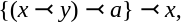<table align="center">
<tr>
<td>{(<em>x</em> ⤙ <em>y</em>) ⤙ <em>a</em>} ⤙ <em>x</em>,</td>
</tr>
</table>
